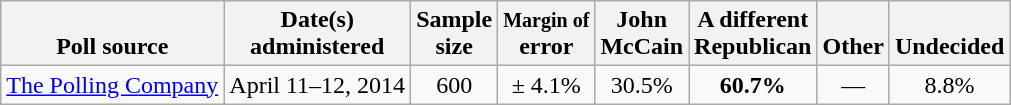<table class="wikitable" style="text-align:center">
<tr valign= bottom>
<th>Poll source</th>
<th>Date(s)<br>administered</th>
<th class=small>Sample<br>size</th>
<th><small>Margin of</small><br>error</th>
<th>John<br>McCain</th>
<th>A different<br>Republican</th>
<th>Other</th>
<th>Undecided</th>
</tr>
<tr>
<td align=left><a href='#'>The Polling Company</a></td>
<td>April 11–12, 2014</td>
<td>600</td>
<td>± 4.1%</td>
<td>30.5%</td>
<td><strong>60.7%</strong></td>
<td>—</td>
<td>8.8%</td>
</tr>
</table>
